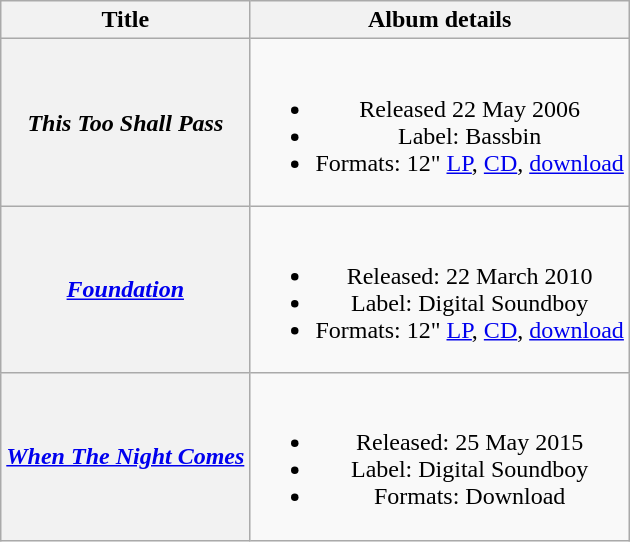<table class="wikitable plainrowheaders" style="text-align:center;" border="1">
<tr>
<th scope="col">Title</th>
<th scope="col">Album details</th>
</tr>
<tr>
<th scope="row"><em>This Too Shall Pass</em></th>
<td><br><ul><li>Released 22 May 2006</li><li>Label: Bassbin</li><li>Formats: 12" <a href='#'>LP</a>, <a href='#'>CD</a>, <a href='#'>download</a></li></ul></td>
</tr>
<tr>
<th scope="row"><em><a href='#'>Foundation</a></em></th>
<td><br><ul><li>Released: 22 March 2010</li><li>Label: Digital Soundboy</li><li>Formats: 12" <a href='#'>LP</a>, <a href='#'>CD</a>, <a href='#'>download</a></li></ul></td>
</tr>
<tr>
<th scope="row"><em><a href='#'>When The Night Comes</a></em></th>
<td><br><ul><li>Released: 25 May 2015</li><li>Label: Digital Soundboy</li><li>Formats: Download</li></ul></td>
</tr>
</table>
